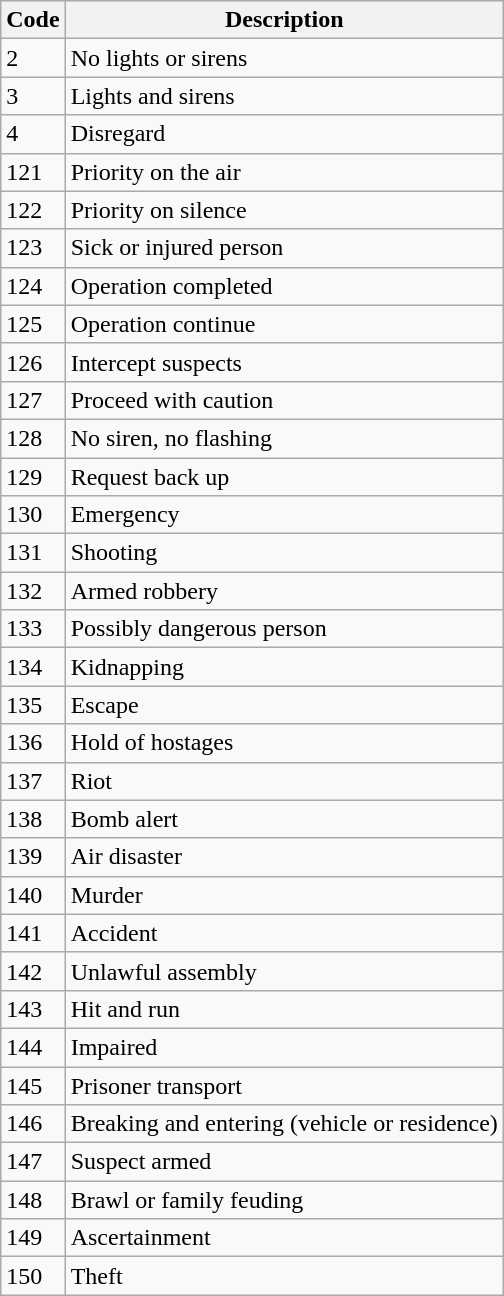<table class="wikitable">
<tr>
<th>Code</th>
<th>Description</th>
</tr>
<tr>
<td>2</td>
<td>No lights or sirens</td>
</tr>
<tr>
<td>3</td>
<td>Lights and sirens</td>
</tr>
<tr 187 murder>
<td>4</td>
<td>Disregard</td>
</tr>
<tr>
<td>121</td>
<td>Priority on the air</td>
</tr>
<tr>
<td>122</td>
<td>Priority on silence</td>
</tr>
<tr>
<td>123</td>
<td>Sick or injured person</td>
</tr>
<tr>
<td>124</td>
<td>Operation completed</td>
</tr>
<tr>
<td>125</td>
<td>Operation continue</td>
</tr>
<tr>
<td>126</td>
<td>Intercept suspects</td>
</tr>
<tr>
<td>127</td>
<td>Proceed with caution</td>
</tr>
<tr>
<td>128</td>
<td>No siren, no flashing</td>
</tr>
<tr>
<td>129</td>
<td>Request back up</td>
</tr>
<tr>
<td>130</td>
<td>Emergency</td>
</tr>
<tr>
<td>131</td>
<td>Shooting</td>
</tr>
<tr>
<td>132</td>
<td>Armed robbery</td>
</tr>
<tr>
<td>133</td>
<td>Possibly dangerous person</td>
</tr>
<tr>
<td>134</td>
<td>Kidnapping</td>
</tr>
<tr>
<td>135</td>
<td>Escape</td>
</tr>
<tr>
<td>136</td>
<td>Hold of hostages</td>
</tr>
<tr>
<td>137</td>
<td>Riot</td>
</tr>
<tr>
<td>138</td>
<td>Bomb alert</td>
</tr>
<tr>
<td>139</td>
<td>Air disaster</td>
</tr>
<tr>
<td>140</td>
<td>Murder</td>
</tr>
<tr>
<td>141</td>
<td>Accident</td>
</tr>
<tr>
<td>142</td>
<td>Unlawful assembly</td>
</tr>
<tr>
<td>143</td>
<td>Hit and run</td>
</tr>
<tr>
<td>144</td>
<td>Impaired</td>
</tr>
<tr>
<td>145</td>
<td>Prisoner transport</td>
</tr>
<tr>
<td>146</td>
<td>Breaking and entering (vehicle or residence)</td>
</tr>
<tr>
<td>147</td>
<td>Suspect armed</td>
</tr>
<tr>
<td>148</td>
<td>Brawl or family feuding</td>
</tr>
<tr>
<td>149</td>
<td>Ascertainment</td>
</tr>
<tr>
<td>150</td>
<td>Theft</td>
</tr>
</table>
